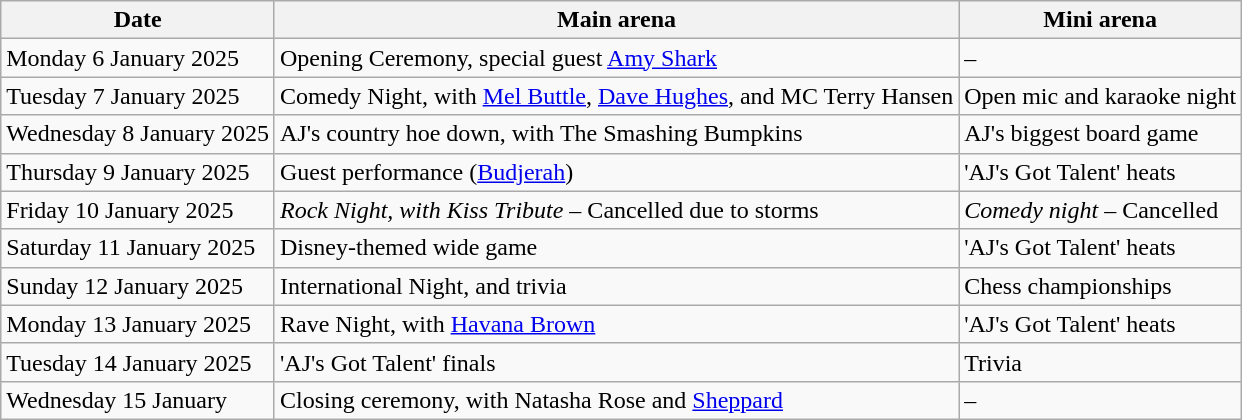<table class="wikitable">
<tr>
<th>Date</th>
<th>Main arena</th>
<th>Mini arena</th>
</tr>
<tr>
<td>Monday 6 January 2025</td>
<td>Opening Ceremony, special guest <a href='#'>Amy Shark</a></td>
<td>–</td>
</tr>
<tr>
<td>Tuesday 7 January 2025</td>
<td>Comedy Night, with <a href='#'>Mel Buttle</a>, <a href='#'>Dave Hughes</a>, and MC Terry Hansen</td>
<td>Open mic and karaoke night</td>
</tr>
<tr>
<td>Wednesday 8 January 2025</td>
<td>AJ's country hoe down, with The Smashing Bumpkins</td>
<td>AJ's biggest board game</td>
</tr>
<tr>
<td>Thursday 9 January 2025</td>
<td>Guest performance (<a href='#'>Budjerah</a>)</td>
<td>'AJ's Got Talent' heats</td>
</tr>
<tr>
<td>Friday 10 January 2025</td>
<td><em>Rock Night, with Kiss Tribute</em> – Cancelled due to storms</td>
<td><em>Comedy night </em> – Cancelled</td>
</tr>
<tr>
<td>Saturday 11 January 2025</td>
<td>Disney-themed wide game</td>
<td>'AJ's Got Talent' heats</td>
</tr>
<tr>
<td>Sunday 12 January 2025</td>
<td>International Night, and trivia</td>
<td>Chess championships</td>
</tr>
<tr>
<td>Monday 13 January 2025</td>
<td>Rave Night, with <a href='#'>Havana Brown</a></td>
<td>'AJ's Got Talent' heats</td>
</tr>
<tr>
<td>Tuesday 14 January 2025</td>
<td>'AJ's Got Talent' finals</td>
<td>Trivia</td>
</tr>
<tr>
<td>Wednesday 15 January</td>
<td>Closing ceremony, with Natasha Rose and <a href='#'>Sheppard</a></td>
<td>–</td>
</tr>
</table>
